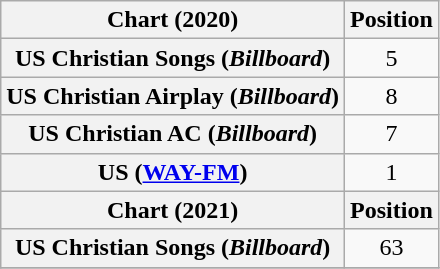<table class="wikitable plainrowheaders" style="text-align:center">
<tr>
<th scope="col">Chart (2020)</th>
<th scope="col">Position</th>
</tr>
<tr>
<th scope="row">US Christian Songs (<em>Billboard</em>)</th>
<td>5</td>
</tr>
<tr>
<th scope="row">US Christian Airplay (<em>Billboard</em>)</th>
<td>8</td>
</tr>
<tr>
<th scope="row">US Christian AC (<em>Billboard</em>)</th>
<td>7</td>
</tr>
<tr>
<th scope="row">US (<a href='#'>WAY-FM</a>)</th>
<td>1</td>
</tr>
<tr>
<th scope="col">Chart (2021)</th>
<th scope="col">Position</th>
</tr>
<tr>
<th scope="row">US Christian Songs (<em>Billboard</em>)</th>
<td>63</td>
</tr>
<tr>
</tr>
</table>
